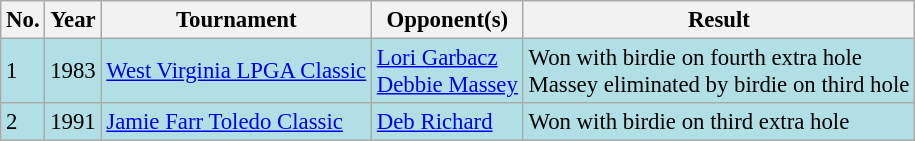<table class="wikitable" style="font-size:95%;">
<tr>
<th>No.</th>
<th>Year</th>
<th>Tournament</th>
<th>Opponent(s)</th>
<th>Result</th>
</tr>
<tr style="background:#B0E0E6;">
<td>1</td>
<td>1983</td>
<td><a href='#'>West Virginia LPGA Classic</a></td>
<td> <a href='#'>Lori Garbacz</a><br> <a href='#'>Debbie Massey</a></td>
<td>Won with birdie on fourth extra hole<br>Massey eliminated by birdie on third hole</td>
</tr>
<tr style="background:#B0E0E6;">
<td>2</td>
<td>1991</td>
<td><a href='#'>Jamie Farr Toledo Classic</a></td>
<td> <a href='#'>Deb Richard</a></td>
<td>Won with birdie on third extra hole</td>
</tr>
</table>
